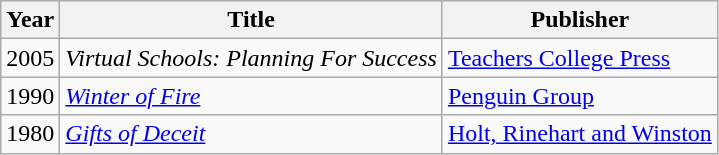<table class="wikitable">
<tr>
<th>Year</th>
<th>Title</th>
<th>Publisher</th>
</tr>
<tr>
<td>2005</td>
<td><em>Virtual Schools: Planning For Success</em></td>
<td><a href='#'>Teachers College Press</a></td>
</tr>
<tr>
<td>1990</td>
<td><a href='#'><em>Winter of Fire</em></a></td>
<td><a href='#'>Penguin Group</a></td>
</tr>
<tr>
<td>1980</td>
<td><em><a href='#'>Gifts of Deceit</a></em></td>
<td><a href='#'>Holt, Rinehart and Winston</a></td>
</tr>
</table>
